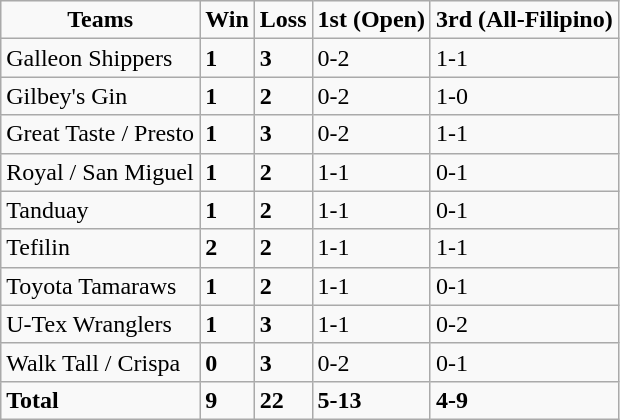<table class=wikitable sortable>
<tr align=center>
<td><strong>Teams</strong></td>
<td><strong>Win</strong></td>
<td><strong>Loss</strong></td>
<td><strong>1st (Open)</strong></td>
<td><strong>3rd (All-Filipino)</strong></td>
</tr>
<tr>
<td>Galleon Shippers</td>
<td><strong>1</strong></td>
<td><strong>3</strong></td>
<td>0-2</td>
<td>1-1</td>
</tr>
<tr>
<td>Gilbey's Gin</td>
<td><strong>1</strong></td>
<td><strong>2</strong></td>
<td>0-2</td>
<td>1-0</td>
</tr>
<tr>
<td>Great Taste / Presto</td>
<td><strong>1</strong></td>
<td><strong>3</strong></td>
<td>0-2</td>
<td>1-1</td>
</tr>
<tr>
<td>Royal / San Miguel</td>
<td><strong>1</strong></td>
<td><strong>2</strong></td>
<td>1-1</td>
<td>0-1</td>
</tr>
<tr>
<td>Tanduay</td>
<td><strong>1</strong></td>
<td><strong>2</strong></td>
<td>1-1</td>
<td>0-1</td>
</tr>
<tr>
<td>Tefilin</td>
<td><strong>2</strong></td>
<td><strong>2</strong></td>
<td>1-1</td>
<td>1-1</td>
</tr>
<tr>
<td>Toyota Tamaraws</td>
<td><strong>1</strong></td>
<td><strong>2</strong></td>
<td>1-1</td>
<td>0-1</td>
</tr>
<tr>
<td>U-Tex Wranglers</td>
<td><strong>1</strong></td>
<td><strong>3</strong></td>
<td>1-1</td>
<td>0-2</td>
</tr>
<tr>
<td>Walk Tall / Crispa</td>
<td><strong>0</strong></td>
<td><strong>3</strong></td>
<td>0-2</td>
<td>0-1</td>
</tr>
<tr>
<td><strong>Total</strong></td>
<td><strong>9</strong></td>
<td><strong>22</strong></td>
<td><strong>5-13</strong></td>
<td><strong>4-9</strong></td>
</tr>
</table>
